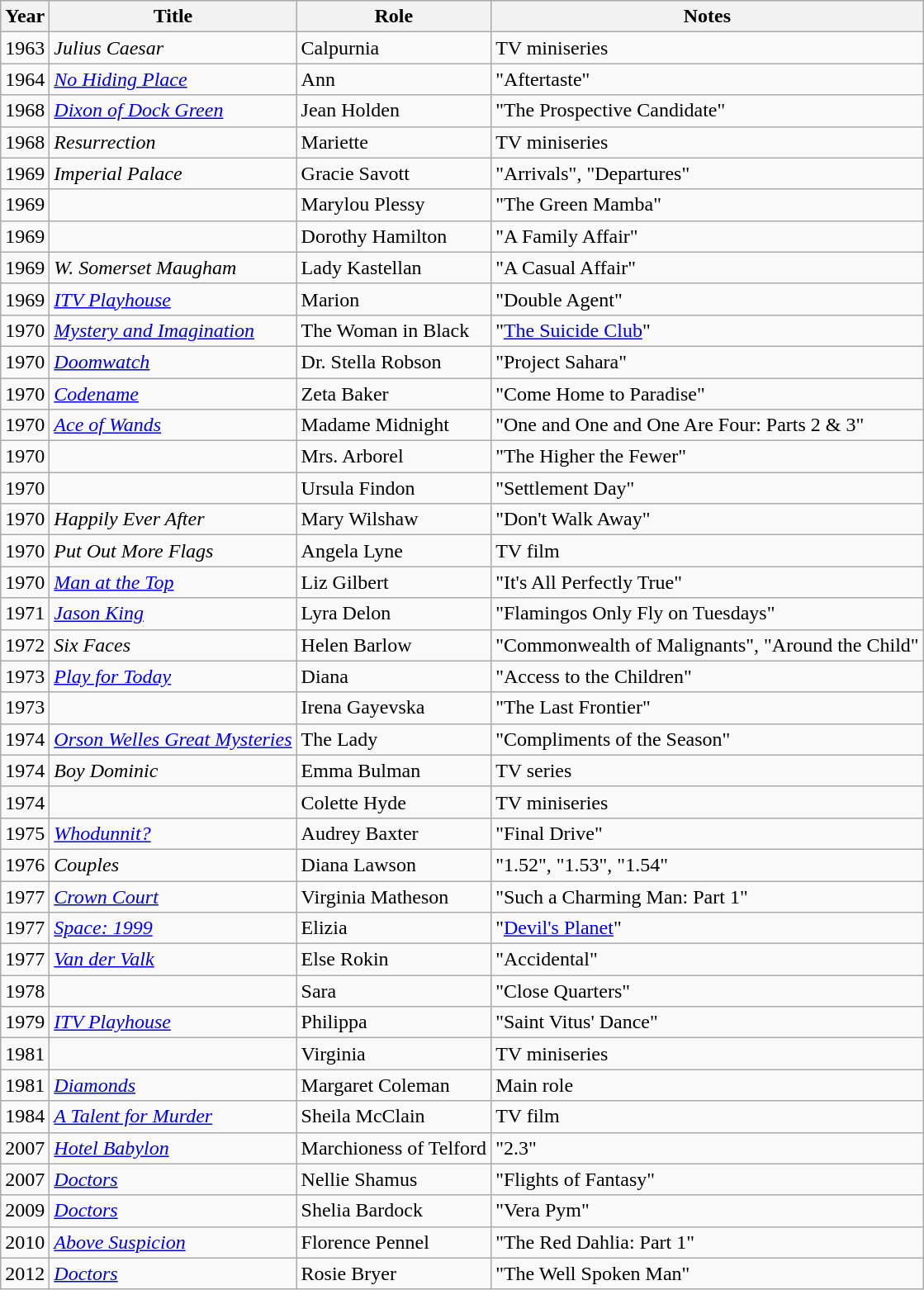<table class="wikitable sortable">
<tr>
<th>Year</th>
<th>Title</th>
<th>Role</th>
<th class="unsortable">Notes</th>
</tr>
<tr>
<td>1963</td>
<td><em>Julius Caesar</em></td>
<td>Calpurnia</td>
<td>TV miniseries</td>
</tr>
<tr>
<td>1964</td>
<td><em><a href='#'>No Hiding Place</a></em></td>
<td>Ann</td>
<td>"Aftertaste"</td>
</tr>
<tr>
<td>1968</td>
<td><em><a href='#'>Dixon of Dock Green</a></em></td>
<td>Jean Holden</td>
<td>"The Prospective Candidate"</td>
</tr>
<tr>
<td>1968</td>
<td><em>Resurrection</em></td>
<td>Mariette</td>
<td>TV miniseries</td>
</tr>
<tr>
<td>1969</td>
<td><em>Imperial Palace</em></td>
<td>Gracie Savott</td>
<td>"Arrivals", "Departures"</td>
</tr>
<tr>
<td>1969</td>
<td><em></em></td>
<td>Marylou Plessy</td>
<td>"The Green Mamba"</td>
</tr>
<tr>
<td>1969</td>
<td><em></em></td>
<td>Dorothy Hamilton</td>
<td>"A Family Affair"</td>
</tr>
<tr>
<td>1969</td>
<td><em>W. Somerset Maugham</em></td>
<td>Lady Kastellan</td>
<td>"A Casual Affair"</td>
</tr>
<tr>
<td>1969</td>
<td><em><a href='#'>ITV Playhouse</a></em></td>
<td>Marion</td>
<td>"Double Agent"</td>
</tr>
<tr>
<td>1970</td>
<td><em><a href='#'>Mystery and Imagination</a></em></td>
<td>The Woman in Black</td>
<td>"<a href='#'>The Suicide Club</a>"</td>
</tr>
<tr>
<td>1970</td>
<td><em><a href='#'>Doomwatch</a></em></td>
<td>Dr. Stella Robson</td>
<td>"Project Sahara"</td>
</tr>
<tr>
<td>1970</td>
<td><em><a href='#'>Codename</a></em></td>
<td>Zeta Baker</td>
<td>"Come Home to Paradise"</td>
</tr>
<tr>
<td>1970</td>
<td><em><a href='#'>Ace of Wands</a></em></td>
<td>Madame Midnight</td>
<td>"One and One and One Are Four: Parts 2 & 3"</td>
</tr>
<tr>
<td>1970</td>
<td><em></em></td>
<td>Mrs. Arborel</td>
<td>"The Higher the Fewer"</td>
</tr>
<tr>
<td>1970</td>
<td><em></em></td>
<td>Ursula Findon</td>
<td>"Settlement Day"</td>
</tr>
<tr>
<td>1970</td>
<td><em>Happily Ever After</em></td>
<td>Mary Wilshaw</td>
<td>"Don't Walk Away"</td>
</tr>
<tr>
<td>1970</td>
<td><em>Put Out More Flags</em></td>
<td>Angela Lyne</td>
<td>TV film</td>
</tr>
<tr>
<td>1970</td>
<td><em><a href='#'>Man at the Top</a></em></td>
<td>Liz Gilbert</td>
<td>"It's All Perfectly True"</td>
</tr>
<tr>
<td>1971</td>
<td><em><a href='#'>Jason King</a></em></td>
<td>Lyra Delon</td>
<td>"Flamingos Only Fly on Tuesdays"</td>
</tr>
<tr>
<td>1972</td>
<td><em>Six Faces</em></td>
<td>Helen Barlow</td>
<td>"Commonwealth of Malignants", "Around the Child"</td>
</tr>
<tr>
<td>1973</td>
<td><em><a href='#'>Play for Today</a></em></td>
<td>Diana</td>
<td>"Access to the Children"</td>
</tr>
<tr>
<td>1973</td>
<td><em></em></td>
<td>Irena Gayevska</td>
<td>"The Last Frontier"</td>
</tr>
<tr>
<td>1974</td>
<td><em><a href='#'>Orson Welles Great Mysteries</a></em></td>
<td>The Lady</td>
<td>"Compliments of the Season"</td>
</tr>
<tr>
<td>1974</td>
<td><em>Boy Dominic</em></td>
<td>Emma Bulman</td>
<td>TV series</td>
</tr>
<tr>
<td>1974</td>
<td><em></em></td>
<td>Colette Hyde</td>
<td>TV miniseries</td>
</tr>
<tr>
<td>1975</td>
<td><em><a href='#'>Whodunnit?</a></em></td>
<td>Audrey Baxter</td>
<td>"Final Drive"</td>
</tr>
<tr>
<td>1976</td>
<td><em>Couples</em></td>
<td>Diana Lawson</td>
<td>"1.52", "1.53", "1.54"</td>
</tr>
<tr>
<td>1977</td>
<td><em><a href='#'>Crown Court</a></em></td>
<td>Virginia Matheson</td>
<td>"Such a Charming Man: Part 1"</td>
</tr>
<tr>
<td>1977</td>
<td><em><a href='#'>Space: 1999</a></em></td>
<td>Elizia</td>
<td>"<a href='#'>Devil's Planet</a>"</td>
</tr>
<tr>
<td>1977</td>
<td><em><a href='#'>Van der Valk</a></em></td>
<td>Else Rokin</td>
<td>"Accidental"</td>
</tr>
<tr>
<td>1978</td>
<td><em></em></td>
<td>Sara</td>
<td>"Close Quarters"</td>
</tr>
<tr>
<td>1979</td>
<td><em><a href='#'>ITV Playhouse</a></em></td>
<td>Philippa</td>
<td>"Saint Vitus' Dance"</td>
</tr>
<tr>
<td>1981</td>
<td><em></em></td>
<td>Virginia</td>
<td>TV miniseries</td>
</tr>
<tr>
<td>1981</td>
<td><em><a href='#'>Diamonds</a></em></td>
<td>Margaret Coleman</td>
<td>Main role</td>
</tr>
<tr>
<td>1984</td>
<td><em><a href='#'>A Talent for Murder</a></em></td>
<td>Sheila McClain</td>
<td>TV film</td>
</tr>
<tr>
<td>2007</td>
<td><em><a href='#'>Hotel Babylon</a></em></td>
<td>Marchioness of Telford</td>
<td>"2.3"</td>
</tr>
<tr>
<td>2007</td>
<td><em><a href='#'>Doctors</a></em></td>
<td>Nellie Shamus</td>
<td>"Flights of Fantasy"</td>
</tr>
<tr>
<td>2009</td>
<td><em><a href='#'>Doctors</a></em></td>
<td>Shelia Bardock</td>
<td>"Vera Pym"</td>
</tr>
<tr>
<td>2010</td>
<td><em><a href='#'>Above Suspicion</a></em></td>
<td>Florence Pennel</td>
<td>"The Red Dahlia: Part 1"</td>
</tr>
<tr>
<td>2012</td>
<td><em><a href='#'>Doctors</a></em></td>
<td>Rosie Bryer</td>
<td>"The Well Spoken Man"</td>
</tr>
</table>
